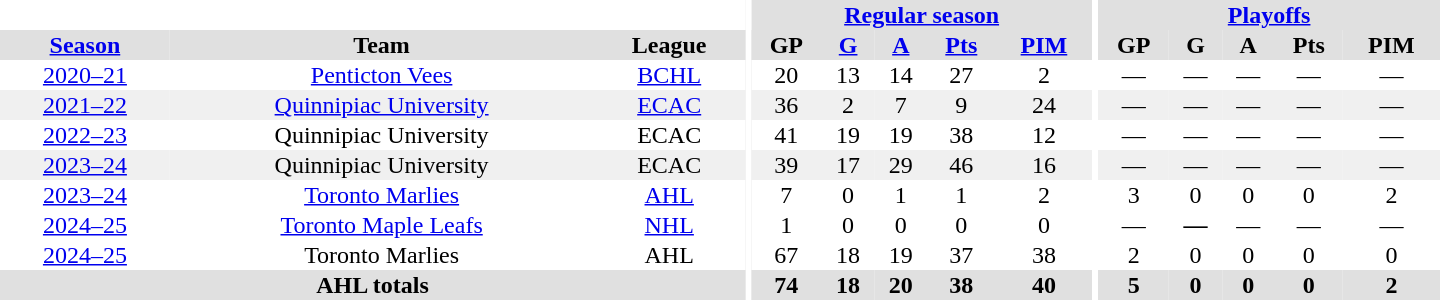<table border="0" cellpadding="1" cellspacing="0" style="text-align:center; width:60em">
<tr bgcolor="#e0e0e0">
<th colspan="3" bgcolor="#ffffff"></th>
<th rowspan="102" bgcolor="#ffffff"></th>
<th colspan="5"><a href='#'>Regular season</a></th>
<th rowspan="102" bgcolor="#ffffff"></th>
<th colspan="5"><a href='#'>Playoffs</a></th>
</tr>
<tr bgcolor="#e0e0e0">
<th><a href='#'>Season</a></th>
<th>Team</th>
<th>League</th>
<th>GP</th>
<th><a href='#'>G</a></th>
<th><a href='#'>A</a></th>
<th><a href='#'>Pts</a></th>
<th><a href='#'>PIM</a></th>
<th>GP</th>
<th>G</th>
<th>A</th>
<th>Pts</th>
<th>PIM</th>
</tr>
<tr>
<td><a href='#'>2020–21</a></td>
<td><a href='#'>Penticton Vees</a></td>
<td><a href='#'>BCHL</a></td>
<td>20</td>
<td>13</td>
<td>14</td>
<td>27</td>
<td>2</td>
<td>—</td>
<td>—</td>
<td>—</td>
<td>—</td>
<td>—</td>
</tr>
<tr bgcolor="#f0f0f0">
<td><a href='#'>2021–22</a></td>
<td><a href='#'>Quinnipiac University</a></td>
<td><a href='#'>ECAC</a></td>
<td>36</td>
<td>2</td>
<td>7</td>
<td>9</td>
<td>24</td>
<td>—</td>
<td>—</td>
<td>—</td>
<td>—</td>
<td>—</td>
</tr>
<tr>
<td><a href='#'>2022–23</a></td>
<td>Quinnipiac University</td>
<td>ECAC</td>
<td>41</td>
<td>19</td>
<td>19</td>
<td>38</td>
<td>12</td>
<td>—</td>
<td>—</td>
<td>—</td>
<td>—</td>
<td>—</td>
</tr>
<tr bgcolor="f0f0f0">
<td><a href='#'>2023–24</a></td>
<td>Quinnipiac University</td>
<td>ECAC</td>
<td>39</td>
<td>17</td>
<td>29</td>
<td>46</td>
<td>16</td>
<td>—</td>
<td>—</td>
<td>—</td>
<td>—</td>
<td>—</td>
</tr>
<tr>
<td><a href='#'>2023–24</a></td>
<td><a href='#'>Toronto Marlies</a></td>
<td><a href='#'>AHL</a></td>
<td>7</td>
<td>0</td>
<td>1</td>
<td>1</td>
<td>2</td>
<td>3</td>
<td>0</td>
<td>0</td>
<td>0</td>
<td>2</td>
</tr>
<tr>
<td><a href='#'>2024–25</a></td>
<td><a href='#'>Toronto Maple Leafs</a></td>
<td><a href='#'>NHL</a></td>
<td>1</td>
<td>0</td>
<td>0</td>
<td>0</td>
<td>0</td>
<td>—</td>
<th>—</th>
<td>—</td>
<td>—</td>
<td>—</td>
</tr>
<tr>
<td><a href='#'>2024–25</a></td>
<td>Toronto Marlies</td>
<td>AHL</td>
<td>67</td>
<td>18</td>
<td>19</td>
<td>37</td>
<td>38</td>
<td>2</td>
<td>0</td>
<td>0</td>
<td>0</td>
<td>0</td>
</tr>
<tr bgcolor="#e0e0e0">
<th colspan="3">AHL totals</th>
<th>74</th>
<th>18</th>
<th>20</th>
<th>38</th>
<th>40</th>
<th>5</th>
<th>0</th>
<th>0</th>
<th>0</th>
<th>2</th>
</tr>
</table>
